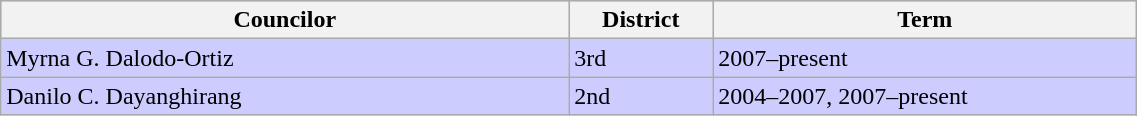<table class="wikitable" width=60%>
<tr bgcolor=#cccccc>
<th width=50%>Councilor</th>
<th>District</th>
<th>Term</th>
</tr>
<tr style="background:#ccccff">
<td>Myrna G. Dalodo-Ortiz</td>
<td>3rd</td>
<td>2007–present</td>
</tr>
<tr style="background:#ccccff">
<td>Danilo C. Dayanghirang</td>
<td>2nd</td>
<td>2004–2007, 2007–present</td>
</tr>
</table>
